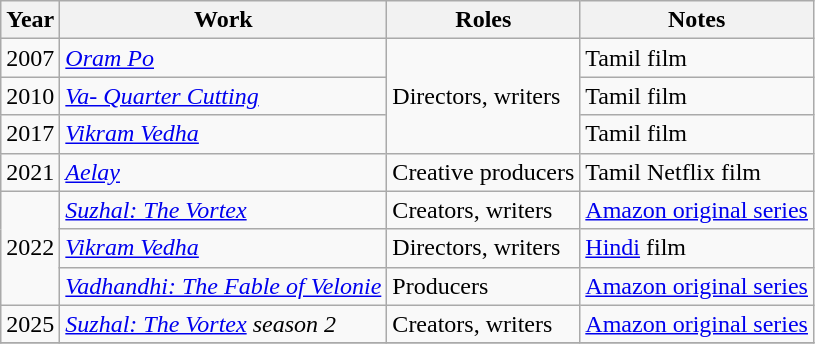<table class="wikitable">
<tr>
<th>Year</th>
<th>Work</th>
<th>Roles</th>
<th>Notes</th>
</tr>
<tr>
<td>2007</td>
<td><em><a href='#'>Oram Po</a></em></td>
<td rowspan="3">Directors, writers</td>
<td>Tamil film</td>
</tr>
<tr>
<td>2010</td>
<td><em><a href='#'>Va- Quarter Cutting</a></em></td>
<td>Tamil film</td>
</tr>
<tr>
<td>2017</td>
<td><em><a href='#'>Vikram Vedha</a></em></td>
<td>Tamil film</td>
</tr>
<tr>
<td>2021</td>
<td><em><a href='#'>Aelay</a></em></td>
<td>Creative producers</td>
<td>Tamil Netflix film</td>
</tr>
<tr>
<td rowspan="3">2022</td>
<td><em><a href='#'>Suzhal: The Vortex</a></em></td>
<td>Creators, writers</td>
<td><a href='#'>Amazon original series</a></td>
</tr>
<tr>
<td><em><a href='#'>Vikram Vedha</a></em></td>
<td>Directors, writers</td>
<td><a href='#'>Hindi</a> film</td>
</tr>
<tr>
<td><em><a href='#'>Vadhandhi: The Fable of Velonie</a></em></td>
<td>Producers</td>
<td><a href='#'>Amazon original series</a></td>
</tr>
<tr>
<td>2025</td>
<td><em><a href='#'>Suzhal: The Vortex</a></em> <em>season 2</em></td>
<td>Creators, writers</td>
<td><a href='#'>Amazon original series</a></td>
</tr>
<tr>
</tr>
</table>
